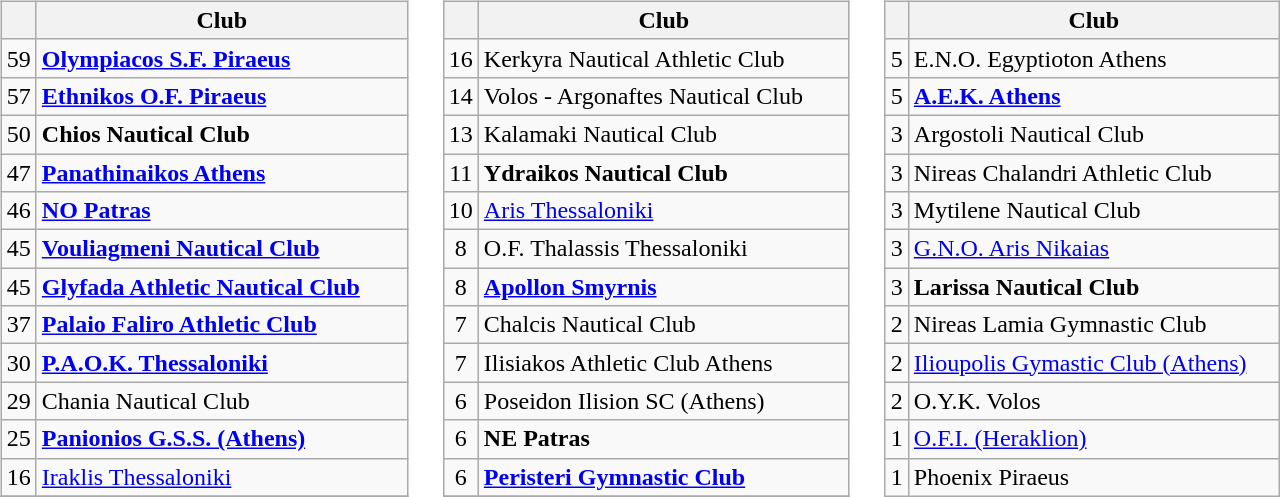<table>
<tr>
<td valign="top" width=33%><br><table class=wikitable style="text-align: left; font-size:100%">
<tr>
<th></th>
<th width="240">Club</th>
</tr>
<tr>
<td style="text-align:center;">59</td>
<td><strong> <a href='#'>Olympiacos S.F. Piraeus</a></strong></td>
</tr>
<tr>
<td style="text-align:center;">57</td>
<td><strong> <a href='#'>Ethnikos O.F. Piraeus</a></strong></td>
</tr>
<tr>
<td style="text-align:center;">50</td>
<td><strong> Chios Nautical Club</strong></td>
</tr>
<tr>
<td style="text-align:center;">47</td>
<td><strong> <a href='#'>Panathinaikos Athens</a></strong></td>
</tr>
<tr>
<td style="text-align:center;">46</td>
<td><strong> <a href='#'>NO Patras</a></strong></td>
</tr>
<tr>
<td style="text-align:center;">45</td>
<td><strong> <a href='#'>Vouliagmeni Nautical Club</a></strong></td>
</tr>
<tr>
<td style="text-align:center;">45</td>
<td><strong> <a href='#'>Glyfada Athletic Nautical Club</a></strong></td>
</tr>
<tr>
<td style="text-align:center;">37</td>
<td><strong> <a href='#'>Palaio Faliro Athletic Club</a></strong></td>
</tr>
<tr>
<td style="text-align:center;">30</td>
<td><strong> <a href='#'>P.A.O.K. Thessaloniki</a></strong></td>
</tr>
<tr>
<td style="text-align:center;">29</td>
<td> Chania Nautical Club</td>
</tr>
<tr>
<td style="text-align:center;">25</td>
<td><strong> <a href='#'>Panionios G.S.S. (Athens)</a></strong></td>
</tr>
<tr>
<td style="text-align:center;">16</td>
<td> <a href='#'>Iraklis Thessaloniki</a></td>
</tr>
<tr>
</tr>
</table>
</td>
<td valign="top" width=33%><br><table class=wikitable style="text-align: left; font-size:100%">
<tr>
<th></th>
<th width="240">Club</th>
</tr>
<tr>
<td style="text-align:center;">16</td>
<td> Kerkyra Nautical Athletic Club</td>
</tr>
<tr>
<td style="text-align:center;">14</td>
<td> Volos - Argonaftes Nautical Club</td>
</tr>
<tr>
<td style="text-align:center;">13</td>
<td> Kalamaki Nautical Club</td>
</tr>
<tr>
<td style="text-align:center;">11</td>
<td><strong> Ydraikos Nautical Club</strong></td>
</tr>
<tr>
<td style="text-align:center;">10</td>
<td> <a href='#'>Aris Thessaloniki</a></td>
</tr>
<tr>
<td style="text-align:center;">8</td>
<td> O.F. Thalassis Thessaloniki</td>
</tr>
<tr>
<td style="text-align:center;">8</td>
<td><strong> <a href='#'>Apollon Smyrnis</a></strong></td>
</tr>
<tr>
<td style="text-align:center;">7</td>
<td> Chalcis Nautical Club</td>
</tr>
<tr>
<td style="text-align:center;">7</td>
<td> Ilisiakos Athletic Club Athens</td>
</tr>
<tr>
<td style="text-align:center;">6</td>
<td> Poseidon Ilision SC (Athens)</td>
</tr>
<tr>
<td style="text-align:center;">6</td>
<td><strong> NE Patras</strong></td>
</tr>
<tr>
<td style="text-align:center;">6</td>
<td><strong> <a href='#'>Peristeri Gymnastic Club</a></strong></td>
</tr>
<tr>
</tr>
</table>
</td>
<td valign="top" width=33%><br><table class=wikitable style="text-align: left; font-size:100%">
<tr>
<th></th>
<th width="240">Club</th>
</tr>
<tr>
<td style="text-align:center;">5</td>
<td> E.N.O. Egyptioton Athens</td>
</tr>
<tr>
<td style="text-align:center;">5</td>
<td><strong> <a href='#'>A.E.K. Athens</a></strong></td>
</tr>
<tr>
<td style="text-align:center;">3</td>
<td> Argostoli Nautical Club</td>
</tr>
<tr>
<td style="text-align:center;">3</td>
<td> Nireas Chalandri Athletic Club</td>
</tr>
<tr>
<td style="text-align:center;">3</td>
<td> Mytilene Nautical Club</td>
</tr>
<tr>
<td style="text-align:center;">3</td>
<td> <a href='#'>G.N.O. Aris Nikaias</a></td>
</tr>
<tr>
<td style="text-align:center;">3</td>
<td><strong> Larissa Nautical Club</strong></td>
</tr>
<tr>
<td style="text-align:center;">2</td>
<td> Nireas Lamia Gymnastic Club</td>
</tr>
<tr>
<td style="text-align:center;">2</td>
<td> <a href='#'>Ilioupolis Gymastic Club (Athens)</a></td>
</tr>
<tr>
<td style="text-align:center;">2</td>
<td> O.Y.K. Volos</td>
</tr>
<tr>
<td style="text-align:center;">1</td>
<td> <a href='#'>O.F.I. (Heraklion)</a></td>
</tr>
<tr>
<td style="text-align:center;">1</td>
<td> Phoenix Piraeus</td>
</tr>
</table>
</td>
</tr>
</table>
